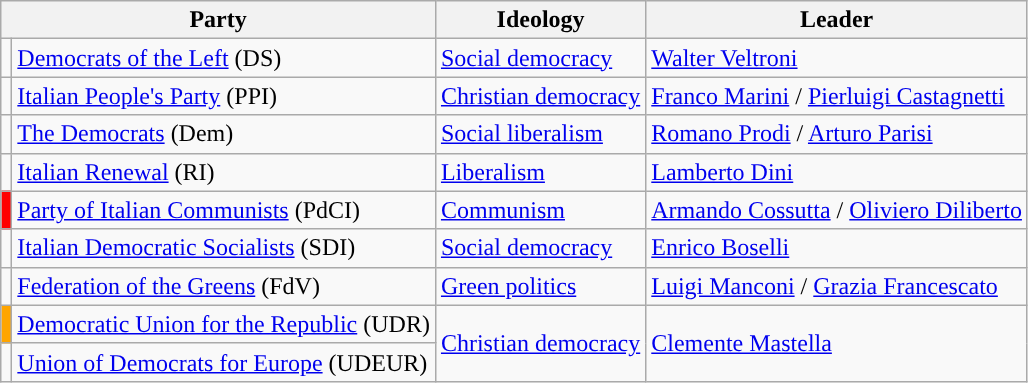<table class=wikitable style=text-align:left>
<tr>
<th colspan=2>Party</th>
<th>Ideology</th>
<th>Leader</th>
</tr>
<tr>
<td></td>
<td><a href='#'>Democrats of the Left</a> (DS)</td>
<td><a href='#'>Social democracy</a></td>
<td><a href='#'>Walter Veltroni</a></td>
</tr>
<tr>
<td></td>
<td><a href='#'>Italian People's Party</a> (PPI)</td>
<td><a href='#'>Christian democracy</a></td>
<td><a href='#'>Franco Marini</a> / <a href='#'>Pierluigi Castagnetti</a></td>
</tr>
<tr>
<td></td>
<td><a href='#'>The Democrats</a> (Dem)</td>
<td><a href='#'>Social liberalism</a></td>
<td><a href='#'>Romano Prodi</a> / <a href='#'>Arturo Parisi</a></td>
</tr>
<tr>
<td></td>
<td><a href='#'>Italian Renewal</a> (RI)</td>
<td><a href='#'>Liberalism</a></td>
<td><a href='#'>Lamberto Dini</a></td>
</tr>
<tr>
<td bgcolor="red"></td>
<td><a href='#'>Party of Italian Communists</a> (PdCI)</td>
<td><a href='#'>Communism</a></td>
<td><a href='#'>Armando Cossutta</a> / <a href='#'>Oliviero Diliberto</a></td>
</tr>
<tr>
<td></td>
<td><a href='#'>Italian Democratic Socialists</a> (SDI)</td>
<td><a href='#'>Social democracy</a></td>
<td><a href='#'>Enrico Boselli</a></td>
</tr>
<tr>
<td></td>
<td><a href='#'>Federation of the Greens</a> (FdV)</td>
<td><a href='#'>Green politics</a></td>
<td><a href='#'>Luigi Manconi</a> / <a href='#'>Grazia Francescato</a></td>
</tr>
<tr>
<td bgcolor="orange"></td>
<td><a href='#'>Democratic Union for the Republic</a> (UDR)</td>
<td rowspan=2><a href='#'>Christian democracy</a></td>
<td rowspan=2><a href='#'>Clemente Mastella</a></td>
</tr>
<tr>
<td></td>
<td><a href='#'>Union of Democrats for Europe</a> (UDEUR)</td>
</tr>
</table>
